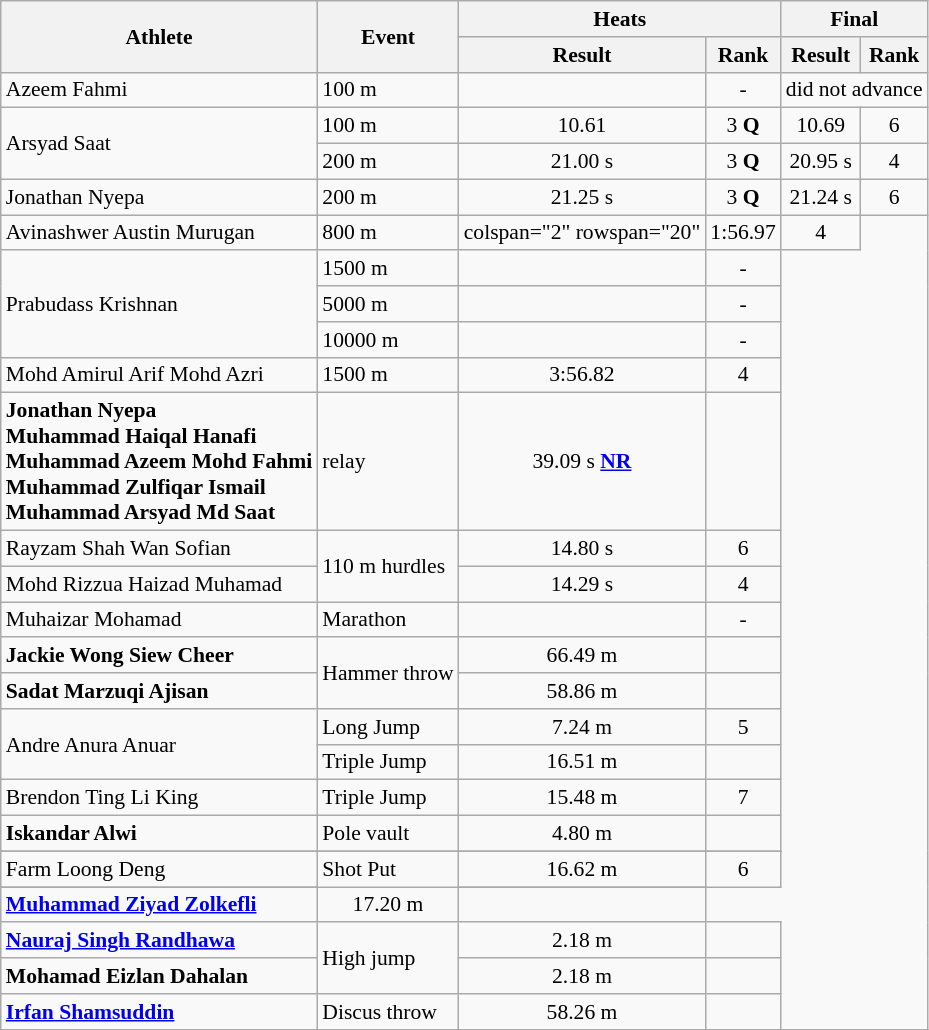<table class="wikitable" style="font-size:90%">
<tr>
<th rowspan="2">Athlete</th>
<th rowspan="2">Event</th>
<th colspan="2">Heats</th>
<th colspan="2">Final</th>
</tr>
<tr>
<th>Result</th>
<th>Rank</th>
<th>Result</th>
<th>Rank</th>
</tr>
<tr align="center">
<td align="left">Azeem Fahmi</td>
<td align="left">100 m</td>
<td></td>
<td>-</td>
<td colspan=2>did not advance</td>
</tr>
<tr align="center">
<td align="left" rowspan=2>Arsyad Saat</td>
<td align="left">100 m</td>
<td>10.61</td>
<td>3 <strong>Q</strong></td>
<td>10.69</td>
<td>6</td>
</tr>
<tr align="center">
<td align="left">200 m</td>
<td>21.00 s</td>
<td>3 <strong>Q</strong></td>
<td>20.95 s</td>
<td>4</td>
</tr>
<tr align="center">
<td align="left">Jonathan Nyepa</td>
<td align="left">200 m</td>
<td>21.25 s</td>
<td>3 <strong>Q</strong></td>
<td>21.24 s</td>
<td>6</td>
</tr>
<tr align="center">
<td align="left">Avinashwer Austin Murugan</td>
<td align="left">800 m</td>
<td>colspan="2" rowspan="20" </td>
<td>1:56.97</td>
<td>4</td>
</tr>
<tr align="center">
<td rowspan="3" align="left">Prabudass Krishnan</td>
<td align="left">1500 m</td>
<td></td>
<td>-</td>
</tr>
<tr align="center">
<td align="left">5000 m</td>
<td></td>
<td>-</td>
</tr>
<tr align="center">
<td align="left">10000 m</td>
<td></td>
<td>-</td>
</tr>
<tr align="center">
<td align="left">Mohd Amirul Arif Mohd Azri</td>
<td align="left">1500 m</td>
<td>3:56.82</td>
<td>4</td>
</tr>
<tr align="center">
<td align="left"><strong>Jonathan Nyepa<br>Muhammad Haiqal Hanafi<br>Muhammad Azeem Mohd Fahmi<br>Muhammad Zulfiqar Ismail<br>Muhammad Arsyad Md Saat</strong></td>
<td align="left"> relay</td>
<td>39.09 s <strong><a href='#'>NR</a></strong></td>
<td></td>
</tr>
<tr align="center">
<td align="left">Rayzam Shah Wan Sofian</td>
<td align="left" rowspan="2" align="left">110 m hurdles</td>
<td>14.80 s</td>
<td>6</td>
</tr>
<tr align="center">
<td align="left">Mohd Rizzua Haizad Muhamad</td>
<td>14.29 s</td>
<td>4</td>
</tr>
<tr align="center">
<td align="left">Muhaizar Mohamad</td>
<td align="left">Marathon</td>
<td></td>
<td>-</td>
</tr>
<tr align="center">
<td align="left"><strong>Jackie Wong Siew Cheer</strong></td>
<td align="left" rowspan="2">Hammer throw</td>
<td>66.49 m</td>
<td></td>
</tr>
<tr align="center">
<td align="left"><strong>Sadat Marzuqi Ajisan</strong></td>
<td>58.86 m</td>
<td></td>
</tr>
<tr align="center">
<td align="left" rowspan=2>Andre Anura Anuar</td>
<td align="left">Long Jump</td>
<td>7.24 m</td>
<td>5</td>
</tr>
<tr align="center">
<td align="left">Triple Jump</td>
<td>16.51 m</td>
<td></td>
</tr>
<tr align="center">
<td align="left">Brendon Ting Li King</td>
<td align="left">Triple Jump</td>
<td>15.48 m</td>
<td>7</td>
</tr>
<tr align="center">
<td align="left"><strong>Iskandar Alwi</strong></td>
<td align="left">Pole vault</td>
<td>4.80 m</td>
<td></td>
</tr>
<tr>
</tr>
<tr align="center">
<td align="left">Farm Loong Deng</td>
<td align="left" rowspan="2">Shot Put</td>
<td>16.62 m</td>
<td>6</td>
</tr>
<tr>
</tr>
<tr align="center">
<td align="left"><strong><a href='#'>Muhammad Ziyad Zolkefli</a></strong></td>
<td>17.20 m</td>
<td></td>
</tr>
<tr align="center">
<td align="left"><strong><a href='#'>Nauraj Singh Randhawa</a></strong></td>
<td align="left" rowspan=2>High jump</td>
<td>2.18 m</td>
<td></td>
</tr>
<tr align="center">
<td align="left"><strong>Mohamad Eizlan Dahalan</strong></td>
<td>2.18 m</td>
<td></td>
</tr>
<tr align="center">
<td align="left"><strong><a href='#'>Irfan Shamsuddin</a></strong></td>
<td align="left">Discus throw</td>
<td>58.26 m</td>
<td></td>
</tr>
</table>
